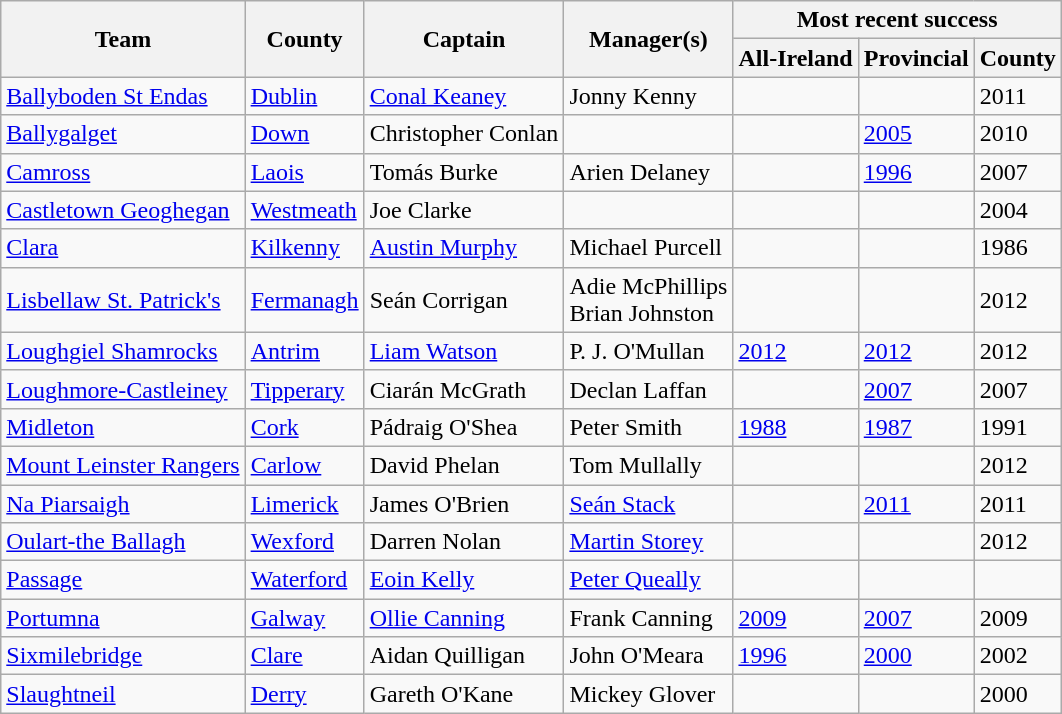<table class="wikitable">
<tr>
<th rowspan="2">Team</th>
<th rowspan="2">County</th>
<th rowspan="2">Captain</th>
<th rowspan="2">Manager(s)</th>
<th colspan="3">Most recent success</th>
</tr>
<tr>
<th>All-Ireland</th>
<th>Provincial</th>
<th>County</th>
</tr>
<tr>
<td><a href='#'>Ballyboden St Endas</a></td>
<td><a href='#'>Dublin</a></td>
<td><a href='#'>Conal Keaney</a></td>
<td>Jonny Kenny</td>
<td></td>
<td></td>
<td>2011</td>
</tr>
<tr>
<td><a href='#'>Ballygalget</a></td>
<td><a href='#'>Down</a></td>
<td>Christopher Conlan</td>
<td></td>
<td></td>
<td><a href='#'>2005</a></td>
<td>2010</td>
</tr>
<tr>
<td><a href='#'>Camross</a></td>
<td><a href='#'>Laois</a></td>
<td>Tomás Burke</td>
<td>Arien Delaney</td>
<td></td>
<td><a href='#'>1996</a></td>
<td>2007</td>
</tr>
<tr>
<td><a href='#'>Castletown Geoghegan</a></td>
<td><a href='#'>Westmeath</a></td>
<td>Joe Clarke</td>
<td></td>
<td></td>
<td></td>
<td>2004</td>
</tr>
<tr>
<td><a href='#'>Clara</a></td>
<td><a href='#'>Kilkenny</a></td>
<td><a href='#'>Austin Murphy</a></td>
<td>Michael Purcell</td>
<td></td>
<td></td>
<td>1986</td>
</tr>
<tr>
<td><a href='#'>Lisbellaw St. Patrick's</a></td>
<td><a href='#'>Fermanagh</a></td>
<td>Seán Corrigan</td>
<td>Adie McPhillips<br>Brian Johnston</td>
<td></td>
<td></td>
<td>2012</td>
</tr>
<tr>
<td><a href='#'>Loughgiel Shamrocks</a></td>
<td><a href='#'>Antrim</a></td>
<td><a href='#'>Liam Watson</a></td>
<td>P. J. O'Mullan</td>
<td><a href='#'>2012</a></td>
<td><a href='#'>2012</a></td>
<td>2012</td>
</tr>
<tr>
<td><a href='#'>Loughmore-Castleiney</a></td>
<td><a href='#'>Tipperary</a></td>
<td>Ciarán McGrath</td>
<td>Declan Laffan</td>
<td></td>
<td><a href='#'>2007</a></td>
<td>2007</td>
</tr>
<tr>
<td><a href='#'>Midleton</a></td>
<td><a href='#'>Cork</a></td>
<td>Pádraig O'Shea</td>
<td>Peter Smith</td>
<td><a href='#'>1988</a></td>
<td><a href='#'>1987</a></td>
<td>1991</td>
</tr>
<tr>
<td><a href='#'>Mount Leinster Rangers</a></td>
<td><a href='#'>Carlow</a></td>
<td>David Phelan</td>
<td>Tom Mullally</td>
<td></td>
<td></td>
<td>2012</td>
</tr>
<tr>
<td><a href='#'>Na Piarsaigh</a></td>
<td><a href='#'>Limerick</a></td>
<td>James O'Brien</td>
<td><a href='#'>Seán Stack</a></td>
<td></td>
<td><a href='#'>2011</a></td>
<td>2011</td>
</tr>
<tr>
<td><a href='#'>Oulart-the Ballagh</a></td>
<td><a href='#'>Wexford</a></td>
<td>Darren Nolan</td>
<td><a href='#'>Martin Storey</a></td>
<td></td>
<td></td>
<td>2012</td>
</tr>
<tr>
<td><a href='#'>Passage</a></td>
<td><a href='#'>Waterford</a></td>
<td><a href='#'>Eoin Kelly</a></td>
<td><a href='#'>Peter Queally</a></td>
<td></td>
<td></td>
<td></td>
</tr>
<tr>
<td><a href='#'>Portumna</a></td>
<td><a href='#'>Galway</a></td>
<td><a href='#'>Ollie Canning</a></td>
<td>Frank Canning</td>
<td><a href='#'>2009</a></td>
<td><a href='#'>2007</a></td>
<td>2009</td>
</tr>
<tr>
<td><a href='#'>Sixmilebridge</a></td>
<td><a href='#'>Clare</a></td>
<td>Aidan Quilligan</td>
<td>John O'Meara</td>
<td><a href='#'>1996</a></td>
<td><a href='#'>2000</a></td>
<td>2002</td>
</tr>
<tr>
<td><a href='#'>Slaughtneil</a></td>
<td><a href='#'>Derry</a></td>
<td>Gareth O'Kane</td>
<td>Mickey Glover</td>
<td></td>
<td></td>
<td>2000</td>
</tr>
</table>
